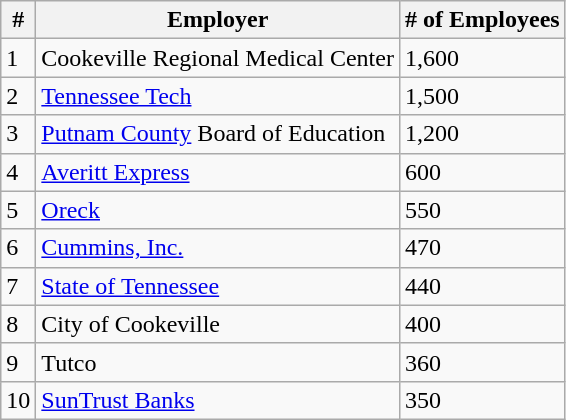<table class="wikitable">
<tr>
<th>#</th>
<th>Employer</th>
<th># of Employees</th>
</tr>
<tr>
<td>1</td>
<td>Cookeville Regional Medical Center</td>
<td>1,600</td>
</tr>
<tr>
<td>2</td>
<td><a href='#'>Tennessee Tech</a></td>
<td>1,500</td>
</tr>
<tr>
<td>3</td>
<td><a href='#'>Putnam County</a> Board of Education</td>
<td>1,200</td>
</tr>
<tr>
<td>4</td>
<td><a href='#'>Averitt Express</a></td>
<td>600</td>
</tr>
<tr>
<td>5</td>
<td><a href='#'>Oreck</a></td>
<td>550</td>
</tr>
<tr>
<td>6</td>
<td><a href='#'>Cummins, Inc.</a></td>
<td>470</td>
</tr>
<tr>
<td>7</td>
<td><a href='#'>State of Tennessee</a></td>
<td>440</td>
</tr>
<tr>
<td>8</td>
<td>City of Cookeville</td>
<td>400</td>
</tr>
<tr>
<td>9</td>
<td>Tutco</td>
<td>360</td>
</tr>
<tr>
<td>10</td>
<td><a href='#'>SunTrust Banks</a></td>
<td>350</td>
</tr>
</table>
